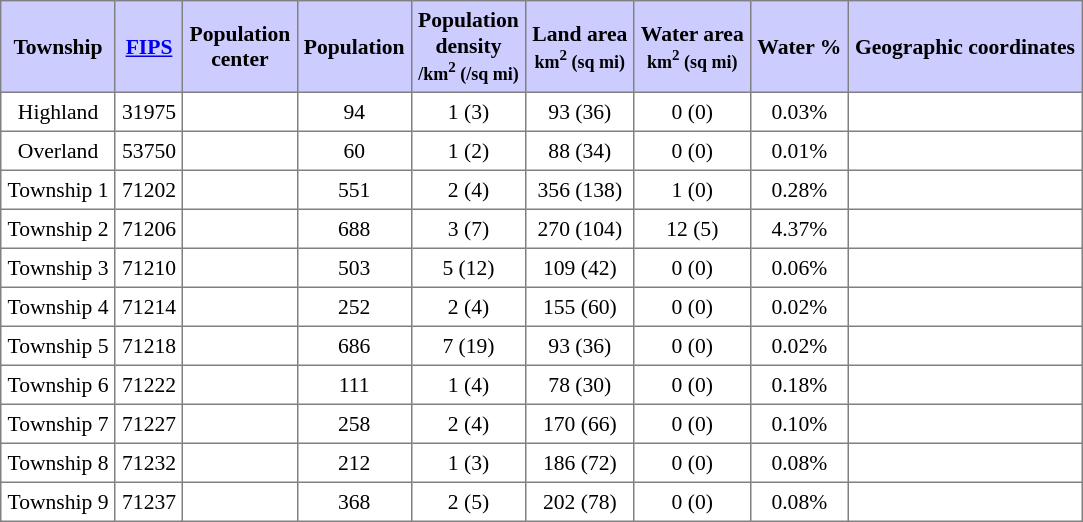<table class="toccolours" border=1 cellspacing=0 cellpadding=4 style="text-align:center; border-collapse:collapse; font-size:90%;">
<tr style="background:#ccccff">
<th>Township</th>
<th><a href='#'>FIPS</a></th>
<th>Population<br>center</th>
<th>Population</th>
<th>Population<br>density<br><small>/km<sup>2</sup> (/sq mi)</small></th>
<th>Land area<br><small>km<sup>2</sup> (sq mi)</small></th>
<th>Water area<br><small>km<sup>2</sup> (sq mi)</small></th>
<th>Water %</th>
<th>Geographic coordinates</th>
</tr>
<tr>
<td>Highland</td>
<td>31975</td>
<td></td>
<td>94</td>
<td>1 (3)</td>
<td>93 (36)</td>
<td>0 (0)</td>
<td>0.03%</td>
<td></td>
</tr>
<tr>
<td>Overland</td>
<td>53750</td>
<td></td>
<td>60</td>
<td>1 (2)</td>
<td>88 (34)</td>
<td>0 (0)</td>
<td>0.01%</td>
<td></td>
</tr>
<tr>
<td>Township 1</td>
<td>71202</td>
<td></td>
<td>551</td>
<td>2 (4)</td>
<td>356 (138)</td>
<td>1 (0)</td>
<td>0.28%</td>
<td></td>
</tr>
<tr>
<td>Township 2</td>
<td>71206</td>
<td></td>
<td>688</td>
<td>3 (7)</td>
<td>270 (104)</td>
<td>12 (5)</td>
<td>4.37%</td>
<td></td>
</tr>
<tr>
<td>Township 3</td>
<td>71210</td>
<td></td>
<td>503</td>
<td>5 (12)</td>
<td>109 (42)</td>
<td>0 (0)</td>
<td>0.06%</td>
<td></td>
</tr>
<tr>
<td>Township 4</td>
<td>71214</td>
<td></td>
<td>252</td>
<td>2 (4)</td>
<td>155 (60)</td>
<td>0 (0)</td>
<td>0.02%</td>
<td></td>
</tr>
<tr>
<td>Township 5</td>
<td>71218</td>
<td></td>
<td>686</td>
<td>7 (19)</td>
<td>93 (36)</td>
<td>0 (0)</td>
<td>0.02%</td>
<td></td>
</tr>
<tr>
<td>Township 6</td>
<td>71222</td>
<td></td>
<td>111</td>
<td>1 (4)</td>
<td>78 (30)</td>
<td>0 (0)</td>
<td>0.18%</td>
<td></td>
</tr>
<tr>
<td>Township 7</td>
<td>71227</td>
<td></td>
<td>258</td>
<td>2 (4)</td>
<td>170 (66)</td>
<td>0 (0)</td>
<td>0.10%</td>
<td></td>
</tr>
<tr>
<td>Township 8</td>
<td>71232</td>
<td></td>
<td>212</td>
<td>1 (3)</td>
<td>186 (72)</td>
<td>0 (0)</td>
<td>0.08%</td>
<td></td>
</tr>
<tr>
<td>Township 9</td>
<td>71237</td>
<td></td>
<td>368</td>
<td>2 (5)</td>
<td>202 (78)</td>
<td>0 (0)</td>
<td>0.08%</td>
<td></td>
</tr>
</table>
